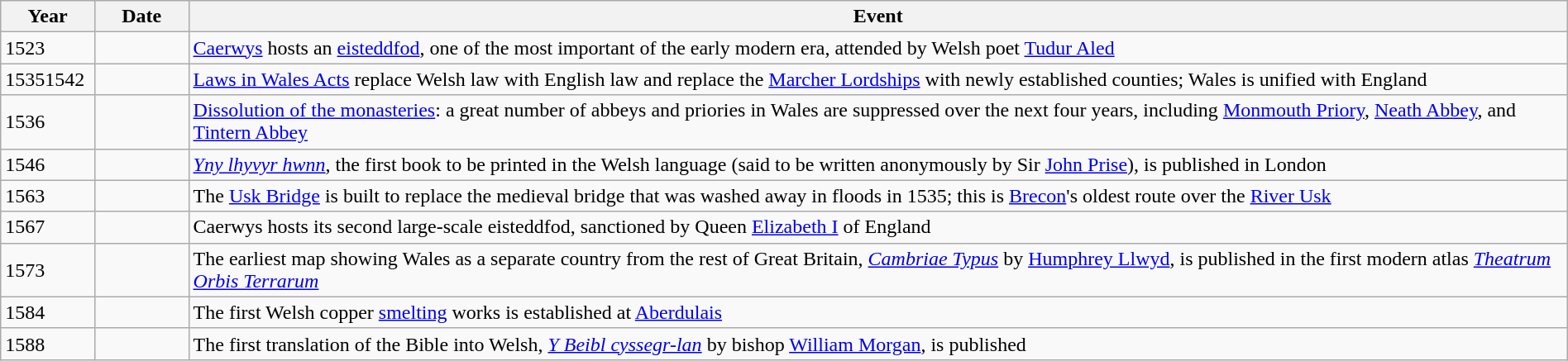<table class="wikitable" width="100%">
<tr>
<th style="width:6%">Year</th>
<th style="width:6%">Date</th>
<th>Event</th>
</tr>
<tr>
<td>1523</td>
<td></td>
<td><a href='#'>Caerwys</a> hosts an <a href='#'>eisteddfod</a>, one of the most important of the early modern era, attended by Welsh poet <a href='#'>Tudur Aled</a></td>
</tr>
<tr>
<td>15351542</td>
<td></td>
<td><a href='#'>Laws in Wales Acts</a> replace Welsh law with English law and replace the <a href='#'>Marcher Lordships</a> with newly established counties; Wales is unified with England</td>
</tr>
<tr>
<td>1536</td>
<td></td>
<td><a href='#'>Dissolution of the monasteries</a>: a great number of abbeys and priories in Wales are suppressed over the next four years, including <a href='#'>Monmouth Priory</a>, <a href='#'>Neath Abbey</a>, and <a href='#'>Tintern Abbey</a></td>
</tr>
<tr>
<td>1546</td>
<td></td>
<td><em><a href='#'>Yny lhyvyr hwnn</a></em>, the first book to be printed in the Welsh language (said to be written anonymously by Sir <a href='#'>John Prise</a>), is published in London</td>
</tr>
<tr>
<td>1563</td>
<td></td>
<td>The <a href='#'>Usk Bridge</a> is built to replace the medieval bridge that was washed away in floods in 1535; this is <a href='#'>Brecon</a>'s oldest route over the <a href='#'>River Usk</a></td>
</tr>
<tr>
<td>1567</td>
<td></td>
<td>Caerwys hosts its second large-scale eisteddfod, sanctioned by Queen <a href='#'>Elizabeth I</a> of England</td>
</tr>
<tr>
<td>1573</td>
<td></td>
<td>The earliest map showing Wales as a separate country from the rest of Great Britain, <em><a href='#'>Cambriae Typus</a></em> by <a href='#'>Humphrey Llwyd</a>, is published in the first modern atlas <em><a href='#'>Theatrum Orbis Terrarum</a></em></td>
</tr>
<tr>
<td>1584</td>
<td></td>
<td>The first Welsh copper <a href='#'>smelting</a> works is established at <a href='#'>Aberdulais</a></td>
</tr>
<tr>
<td>1588</td>
<td></td>
<td>The first translation of the Bible into Welsh, <em><a href='#'>Y Beibl cyssegr-lan</a></em> by bishop <a href='#'>William Morgan</a>, is published</td>
</tr>
</table>
